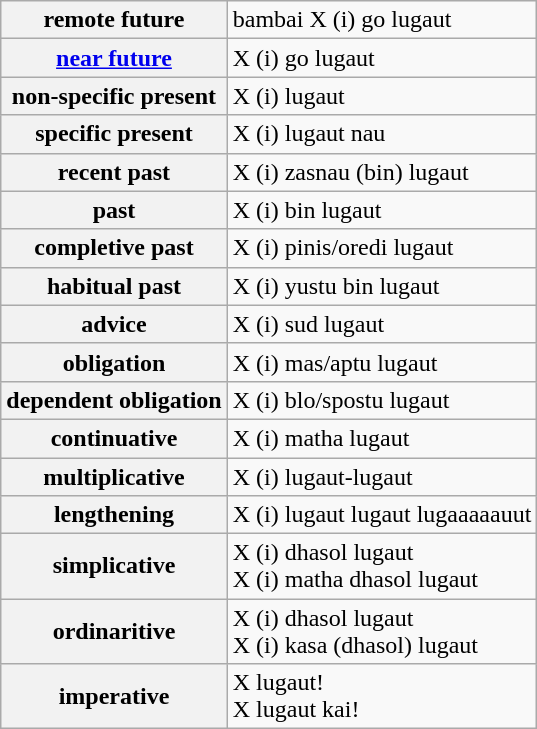<table class="wikitable">
<tr>
<th>remote future</th>
<td>bambai X (i) go lugaut</td>
</tr>
<tr>
<th><a href='#'>near future</a></th>
<td>X (i) go lugaut</td>
</tr>
<tr>
<th>non-specific present</th>
<td>X (i) lugaut</td>
</tr>
<tr>
<th>specific present</th>
<td>X (i) lugaut nau</td>
</tr>
<tr>
<th>recent past</th>
<td>X (i) zasnau (bin) lugaut</td>
</tr>
<tr>
<th>past</th>
<td>X (i) bin lugaut</td>
</tr>
<tr>
<th>completive past</th>
<td>X (i) pinis/oredi lugaut</td>
</tr>
<tr>
<th>habitual past</th>
<td>X (i) yustu bin lugaut</td>
</tr>
<tr>
<th>advice</th>
<td>X (i) sud lugaut</td>
</tr>
<tr>
<th>obligation</th>
<td>X (i) mas/aptu lugaut</td>
</tr>
<tr>
<th>dependent obligation</th>
<td>X (i) blo/spostu lugaut</td>
</tr>
<tr>
<th>continuative</th>
<td>X (i) matha lugaut</td>
</tr>
<tr>
<th>multiplicative</th>
<td>X (i) lugaut-lugaut</td>
</tr>
<tr>
<th>lengthening</th>
<td>X (i) lugaut lugaut lugaaaaauut</td>
</tr>
<tr>
<th>simplicative</th>
<td>X (i) dhasol lugaut<br>X (i) matha dhasol lugaut</td>
</tr>
<tr>
<th>ordinaritive</th>
<td>X (i) dhasol lugaut<br>X (i) kasa (dhasol) lugaut</td>
</tr>
<tr>
<th>imperative</th>
<td>X lugaut!<br>X lugaut kai!</td>
</tr>
</table>
